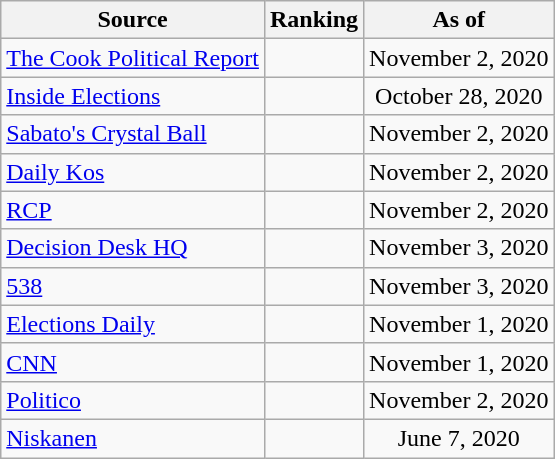<table class="wikitable" style="text-align:center">
<tr>
<th>Source</th>
<th>Ranking</th>
<th>As of</th>
</tr>
<tr>
<td align=left><a href='#'>The Cook Political Report</a></td>
<td></td>
<td>November 2, 2020</td>
</tr>
<tr>
<td align=left><a href='#'>Inside Elections</a></td>
<td></td>
<td>October 28, 2020</td>
</tr>
<tr>
<td align=left><a href='#'>Sabato's Crystal Ball</a></td>
<td></td>
<td>November 2, 2020</td>
</tr>
<tr>
<td align="left"><a href='#'>Daily Kos</a></td>
<td></td>
<td>November 2, 2020</td>
</tr>
<tr>
<td align="left"><a href='#'>RCP</a></td>
<td></td>
<td>November 2, 2020</td>
</tr>
<tr>
<td align="left"><a href='#'>Decision Desk HQ</a></td>
<td></td>
<td>November 3, 2020</td>
</tr>
<tr>
<td align="left"><a href='#'>538</a></td>
<td></td>
<td>November 3, 2020</td>
</tr>
<tr>
<td align="left"><a href='#'>Elections Daily</a></td>
<td></td>
<td>November 1, 2020</td>
</tr>
<tr>
<td align="left"><a href='#'>CNN</a></td>
<td></td>
<td>November 1, 2020</td>
</tr>
<tr>
<td align="left"><a href='#'>Politico</a></td>
<td></td>
<td>November 2, 2020</td>
</tr>
<tr>
<td align="left"><a href='#'>Niskanen</a></td>
<td></td>
<td>June 7, 2020</td>
</tr>
</table>
